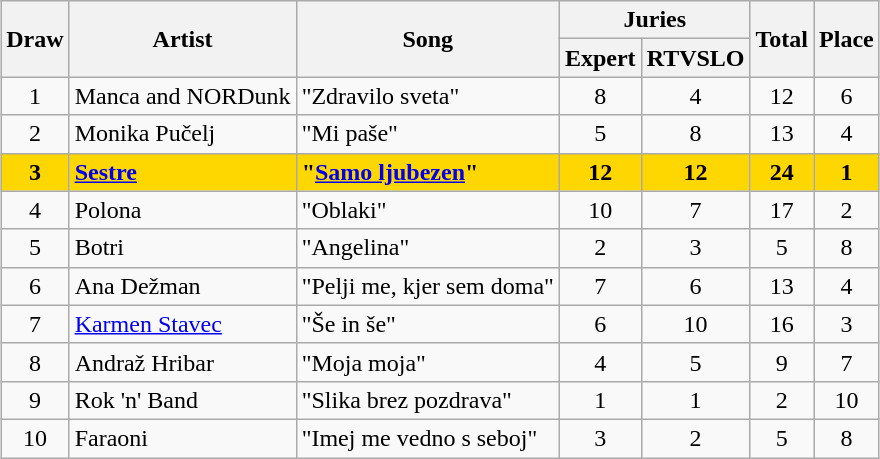<table class="sortable wikitable" style="margin: 1em auto 1em auto; text-align:center">
<tr>
<th rowspan="2">Draw</th>
<th rowspan="2">Artist</th>
<th rowspan="2">Song</th>
<th colspan="2">Juries</th>
<th rowspan="2">Total</th>
<th rowspan="2">Place</th>
</tr>
<tr>
<th>Expert</th>
<th>RTVSLO</th>
</tr>
<tr>
<td>1</td>
<td align="left">Manca and NORDunk</td>
<td align="left">"Zdravilo sveta"</td>
<td>8</td>
<td>4</td>
<td>12</td>
<td>6</td>
</tr>
<tr>
<td>2</td>
<td align="left">Monika Pučelj</td>
<td align="left">"Mi paše"</td>
<td>5</td>
<td>8</td>
<td>13</td>
<td>4</td>
</tr>
<tr style="font-weight:bold; background:gold;">
<td>3</td>
<td align="left"><a href='#'>Sestre</a></td>
<td align="left">"<a href='#'>Samo ljubezen</a>"</td>
<td>12</td>
<td>12</td>
<td>24</td>
<td>1</td>
</tr>
<tr>
<td>4</td>
<td align="left">Polona</td>
<td align="left">"Oblaki"</td>
<td>10</td>
<td>7</td>
<td>17</td>
<td>2</td>
</tr>
<tr>
<td>5</td>
<td align="left">Botri</td>
<td align="left">"Angelina"</td>
<td>2</td>
<td>3</td>
<td>5</td>
<td>8</td>
</tr>
<tr>
<td>6</td>
<td align="left">Ana Dežman</td>
<td align="left">"Pelji me, kjer sem doma"</td>
<td>7</td>
<td>6</td>
<td>13</td>
<td>4</td>
</tr>
<tr>
<td>7</td>
<td align="left"><a href='#'>Karmen Stavec</a></td>
<td align="left">"Še in še"</td>
<td>6</td>
<td>10</td>
<td>16</td>
<td>3</td>
</tr>
<tr>
<td>8</td>
<td align="left">Andraž Hribar</td>
<td align="left">"Moja moja"</td>
<td>4</td>
<td>5</td>
<td>9</td>
<td>7</td>
</tr>
<tr>
<td>9</td>
<td align="left">Rok 'n' Band</td>
<td align="left">"Slika brez pozdrava"</td>
<td>1</td>
<td>1</td>
<td>2</td>
<td>10</td>
</tr>
<tr>
<td>10</td>
<td align="left">Faraoni</td>
<td align="left">"Imej me vedno s seboj"</td>
<td>3</td>
<td>2</td>
<td>5</td>
<td>8</td>
</tr>
</table>
